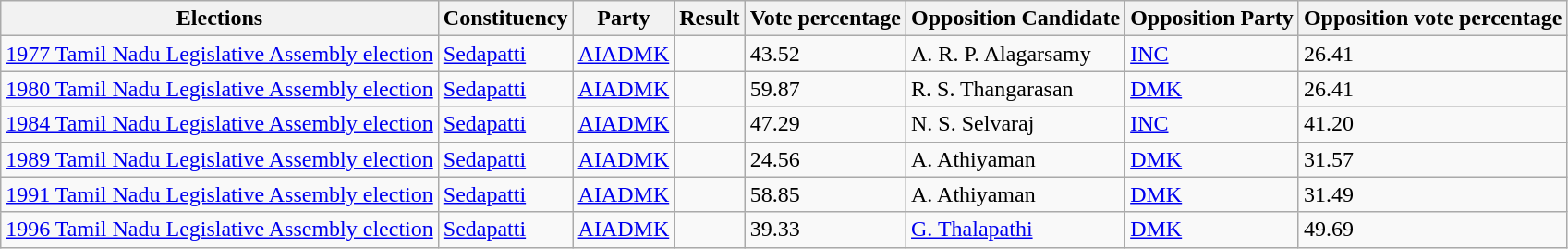<table class="wikitable sortable">
<tr>
<th>Elections</th>
<th>Constituency</th>
<th>Party</th>
<th>Result</th>
<th>Vote percentage</th>
<th>Opposition Candidate</th>
<th>Opposition Party</th>
<th>Opposition vote percentage</th>
</tr>
<tr>
<td><a href='#'>1977 Tamil Nadu Legislative Assembly election</a></td>
<td><a href='#'>Sedapatti</a></td>
<td><a href='#'>AIADMK</a></td>
<td></td>
<td>43.52</td>
<td>A. R. P. Alagarsamy</td>
<td><a href='#'>INC</a></td>
<td>26.41</td>
</tr>
<tr>
<td><a href='#'>1980 Tamil Nadu Legislative Assembly election</a></td>
<td><a href='#'>Sedapatti</a></td>
<td><a href='#'>AIADMK</a></td>
<td></td>
<td>59.87</td>
<td>R. S. Thangarasan</td>
<td><a href='#'>DMK</a></td>
<td>26.41</td>
</tr>
<tr>
<td><a href='#'>1984 Tamil Nadu Legislative Assembly election</a></td>
<td><a href='#'>Sedapatti</a></td>
<td><a href='#'>AIADMK</a></td>
<td></td>
<td>47.29</td>
<td>N. S. Selvaraj</td>
<td><a href='#'>INC</a></td>
<td>41.20</td>
</tr>
<tr>
<td><a href='#'>1989 Tamil Nadu Legislative Assembly election</a></td>
<td><a href='#'>Sedapatti</a></td>
<td><a href='#'>AIADMK</a></td>
<td></td>
<td>24.56</td>
<td>A. Athiyaman</td>
<td><a href='#'>DMK</a></td>
<td>31.57</td>
</tr>
<tr>
<td><a href='#'>1991 Tamil Nadu Legislative Assembly election</a></td>
<td><a href='#'>Sedapatti</a></td>
<td><a href='#'>AIADMK</a></td>
<td></td>
<td>58.85</td>
<td>A. Athiyaman</td>
<td><a href='#'>DMK</a></td>
<td>31.49</td>
</tr>
<tr>
<td><a href='#'>1996 Tamil Nadu Legislative Assembly election</a></td>
<td><a href='#'>Sedapatti</a></td>
<td><a href='#'>AIADMK</a></td>
<td></td>
<td>39.33</td>
<td><a href='#'>G. Thalapathi</a></td>
<td><a href='#'>DMK</a></td>
<td>49.69</td>
</tr>
</table>
